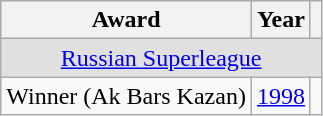<table class="wikitable">
<tr>
<th>Award</th>
<th>Year</th>
<th></th>
</tr>
<tr ALIGN="center" bgcolor="#e0e0e0">
<td colspan="3"><a href='#'>Russian Superleague</a></td>
</tr>
<tr>
<td>Winner (Ak Bars Kazan)</td>
<td><a href='#'>1998</a></td>
<td></td>
</tr>
</table>
